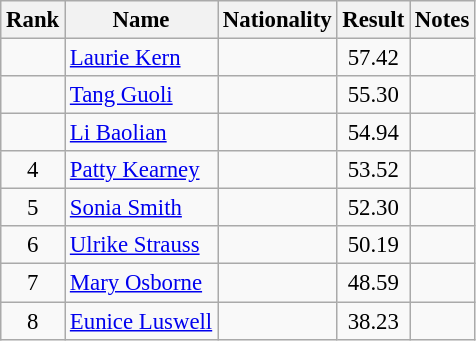<table class="wikitable sortable" style="text-align:center;font-size:95%">
<tr>
<th>Rank</th>
<th>Name</th>
<th>Nationality</th>
<th>Result</th>
<th>Notes</th>
</tr>
<tr>
<td></td>
<td align=left><a href='#'>Laurie Kern</a></td>
<td align=left></td>
<td>57.42</td>
<td></td>
</tr>
<tr>
<td></td>
<td align=left><a href='#'>Tang Guoli</a></td>
<td align=left></td>
<td>55.30</td>
<td></td>
</tr>
<tr>
<td></td>
<td align=left><a href='#'>Li Baolian</a></td>
<td align=left></td>
<td>54.94</td>
<td></td>
</tr>
<tr>
<td>4</td>
<td align=left><a href='#'>Patty Kearney</a></td>
<td align=left></td>
<td>53.52</td>
<td></td>
</tr>
<tr>
<td>5</td>
<td align=left><a href='#'>Sonia Smith</a></td>
<td align=left></td>
<td>52.30</td>
<td></td>
</tr>
<tr>
<td>6</td>
<td align=left><a href='#'>Ulrike Strauss</a></td>
<td align=left></td>
<td>50.19</td>
<td></td>
</tr>
<tr>
<td>7</td>
<td align=left><a href='#'>Mary Osborne</a></td>
<td align=left></td>
<td>48.59</td>
<td></td>
</tr>
<tr>
<td>8</td>
<td align=left><a href='#'>Eunice Luswell</a></td>
<td align=left></td>
<td>38.23</td>
<td></td>
</tr>
</table>
